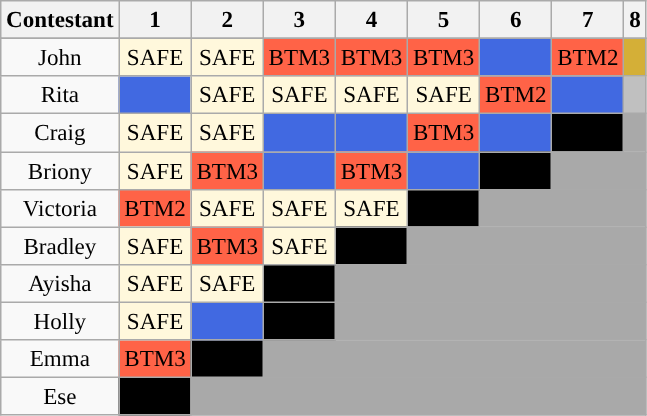<table class="wikitable" border="2" style="text-align:center;font-size:96%">
<tr>
<th>Contestant</th>
<th>1</th>
<th>2</th>
<th>3</th>
<th>4</th>
<th>5</th>
<th>6</th>
<th>7</th>
<th>8</th>
</tr>
<tr>
</tr>
<tr>
</tr>
<tr>
<td>John</td>
<td style="background:cornsilk;">SAFE</td>
<td style="background:cornsilk;">SAFE</td>
<td style="background:tomato;">BTM3</td>
<td style="background:tomato;">BTM3</td>
<td style="background:tomato;">BTM3</td>
<td style="background:royalblue;”"><strong></strong></td>
<td style="background:tomato;">BTM2</td>
<td style="background:#D4AF37"><strong></strong></td>
</tr>
<tr>
<td>Rita</td>
<td style="background:royalblue;”"><strong></strong></td>
<td style="background:cornsilk;">SAFE</td>
<td style="background:cornsilk;">SAFE</td>
<td style="background:cornsilk;">SAFE</td>
<td style="background:cornsilk;">SAFE</td>
<td style="background:tomato;">BTM2</td>
<td style="background:royalblue;”"><strong></strong></td>
<td style="background:silver"><strong></strong></td>
</tr>
<tr>
<td>Craig</td>
<td style="background:cornsilk;">SAFE</td>
<td style="background:cornsilk;">SAFE</td>
<td style="background:royalblue;”"><strong></strong></td>
<td style="background:royalblue;”"><strong></strong></td>
<td style="background:tomato;">BTM3</td>
<td style="background:royalblue;”"><strong></strong></td>
<td style="background:black;"><strong></strong></td>
<td colspan="10" style="background:darkgrey;"></td>
</tr>
<tr>
<td>Briony</td>
<td style="background:cornsilk;">SAFE</td>
<td style="background:tomato;">BTM3</td>
<td style="background:royalblue;”"><strong></strong></td>
<td style="background:tomato;">BTM3</td>
<td style="background:royalblue;”"><strong></strong></td>
<td style="background:black;"><strong></strong></td>
<td colspan="10" style="background:darkgrey;"></td>
</tr>
<tr>
<td>Victoria</td>
<td style="background:tomato;">BTM2</td>
<td style="background:cornsilk;">SAFE</td>
<td style="background:cornsilk;">SAFE</td>
<td style="background:cornsilk;">SAFE</td>
<td style="background:black;"><strong></strong></td>
<td colspan="10" style="background:darkgrey;"></td>
</tr>
<tr>
<td>Bradley</td>
<td style="background:cornsilk;">SAFE</td>
<td style="background:tomato;">BTM3</td>
<td style="background:cornsilk;">SAFE</td>
<td style="background:black;"><strong></strong></td>
<td colspan="10" style="background:darkgrey;"></td>
</tr>
<tr>
<td>Ayisha</td>
<td style="background:cornsilk;">SAFE</td>
<td style="background:cornsilk;">SAFE</td>
<td style="background:black;"><strong></strong></td>
<td colspan="10" style="background:darkgrey;"></td>
</tr>
<tr>
<td>Holly</td>
<td style="background:cornsilk;">SAFE</td>
<td style="background:royalblue;”"><strong></strong></td>
<td style="background:black;"><strong></strong></td>
<td colspan="10" style="background:darkgrey;"></td>
</tr>
<tr>
<td>Emma</td>
<td style="background:tomato;">BTM3</td>
<td style="background:black;"><strong></strong></td>
<td colspan="10" style="background:darkgrey;"></td>
</tr>
<tr>
<td>Ese</td>
<td style="background:black;"><strong></strong></td>
<td colspan="10" style="background:darkgrey;"></td>
</tr>
</table>
